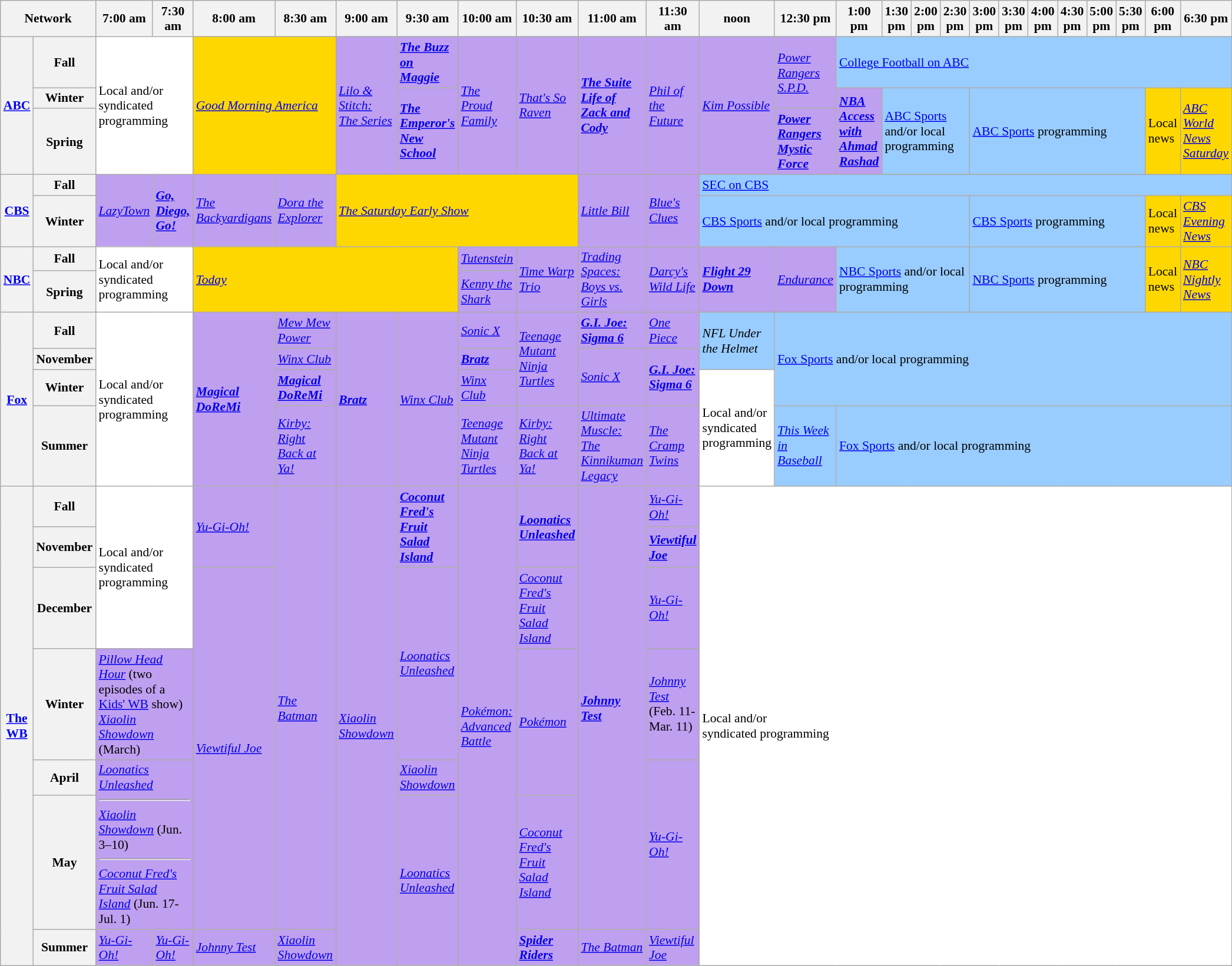<table class=wikitable style="font-size:90%">
<tr>
<th width="1.5%" bgcolor="#C0C0C0" colspan="2">Network</th>
<th width="4%" bgcolor="#C0C0C0">7:00 am</th>
<th width="4%" bgcolor="#C0C0C0">7:30 am</th>
<th width="4%" bgcolor="#C0C0C0">8:00 am</th>
<th width="4%" bgcolor="#C0C0C0">8:30 am</th>
<th width="4%" bgcolor="#C0C0C0">9:00 am</th>
<th width="4%" bgcolor="#C0C0C0">9:30 am</th>
<th width="4%" bgcolor="#C0C0C0">10:00 am</th>
<th width="4%" bgcolor="#C0C0C0">10:30 am</th>
<th width="4%" bgcolor="#C0C0C0">11:00 am</th>
<th width="4%" bgcolor="#C0C0C0">11:30 am</th>
<th width="4%" bgcolor="#C0C0C0">noon</th>
<th width="4%" bgcolor="#C0C0C0">12:30 pm</th>
<th width="4%" bgcolor="#C0C0C0">1:00 pm</th>
<th width="4%" bgcolor="#C0C0C0">1:30 pm</th>
<th width="4%" bgcolor="#C0C0C0">2:00 pm</th>
<th width="4%" bgcolor="#C0C0C0">2:30 pm</th>
<th width="4%" bgcolor="#C0C0C0">3:00 pm</th>
<th width="4%" bgcolor="#C0C0C0">3:30 pm</th>
<th width="4%" bgcolor="#C0C0C0">4:00 pm</th>
<th width="4%" bgcolor="#C0C0C0">4:30 pm</th>
<th width="4%" bgcolor="#C0C0C0">5:00 pm</th>
<th width="4%" bgcolor="#C0C0C0">5:30 pm</th>
<th width="4%" bgcolor="#C0C0C0">6:00 pm</th>
<th width="4%" bgcolor="#C0C0C0">6:30 pm</th>
</tr>
<tr>
<th bgcolor="#C0C0C0" rowspan="3"><a href='#'>ABC</a></th>
<th>Fall</th>
<td bgcolor="white" colspan="2" rowspan="3">Local and/or<br>syndicated<br>programming</td>
<td bgcolor="gold" colspan="2" rowspan="3"><em><a href='#'>Good Morning America</a></em></td>
<td bgcolor="bf9fef" rowspan="3"><em><a href='#'>Lilo & Stitch: The Series</a></em></td>
<td bgcolor="bf9fef" rowspan="1"><strong><em><a href='#'>The Buzz on Maggie</a></em></strong></td>
<td bgcolor="bf9fef" rowspan="3"><em><a href='#'>The Proud Family</a></em></td>
<td bgcolor="bf9fef" rowspan="3"><em><a href='#'>That's So Raven</a></em></td>
<td bgcolor="bf9fef" rowspan="3"><strong><em><a href='#'>The Suite Life of Zack and Cody</a></em></strong></td>
<td bgcolor="bf9fef" rowspan="3"><em><a href='#'>Phil of the Future</a></em></td>
<td bgcolor="bf9fef" rowspan="3"><em><a href='#'>Kim Possible</a></em></td>
<td bgcolor="bf9fef" rowspan="2"><em><a href='#'>Power Rangers S.P.D.</a></em></td>
<td bgcolor="99ccff" colspan="12" rowspan="1"><a href='#'>College Football on ABC</a></td>
</tr>
<tr>
<th>Winter</th>
<td bgcolor="bf9fef" rowspan="2"><strong><em><a href='#'>The Emperor's New School</a></em></strong></td>
<td bgcolor=bf9fef rowspan="2"><strong><em><a href='#'>NBA Access with Ahmad Rashad</a></em></strong></td>
<td bgcolor="99ccff" colspan="3" rowspan="2"><a href='#'>ABC Sports</a> and/or local programming</td>
<td bgcolor="99ccff" colspan="6" rowspan="2"><a href='#'>ABC Sports</a> programming</td>
<td bgcolor="gold" rowspan="2">Local news</td>
<td bgcolor="gold" rowspan="2"><em><a href='#'>ABC World News Saturday</a></em></td>
</tr>
<tr>
<th>Spring</th>
<td bgcolor="bf9fef" rowspan="1"><strong><em><a href='#'>Power Rangers Mystic Force</a></em></strong></td>
</tr>
<tr>
<th bgcolor="#C0C0C0" rowspan="2"><a href='#'>CBS</a></th>
<th>Fall</th>
<td bgcolor="bf9fef" rowspan="2"><em><a href='#'>LazyTown</a></em></td>
<td bgcolor="bf9fef" rowspan="2"><strong><em><a href='#'>Go, Diego, Go!</a></em></strong></td>
<td bgcolor="bf9fef" rowspan="2"><em><a href='#'>The Backyardigans</a></em></td>
<td bgcolor="bf9fef" rowspan="2"><em><a href='#'>Dora the Explorer</a></em></td>
<td bgcolor="gold" colspan="4" rowspan="2"><em><a href='#'>The Saturday Early Show</a></em></td>
<td bgcolor="bf9fef" rowspan="2"><em><a href='#'>Little Bill</a></em></td>
<td bgcolor="bf9fef" rowspan="2"><em><a href='#'>Blue's Clues</a></em></td>
<td bgcolor="99ccff" rowspan="1" colspan="14"><a href='#'>SEC on CBS</a></td>
</tr>
<tr>
<th>Winter</th>
<td bgcolor="99ccff" rowspan="1"colspan="6"><a href='#'>CBS Sports</a> and/or local programming</td>
<td bgcolor="99ccff" rowspan="1"colspan="6"><a href='#'>CBS Sports</a> programming</td>
<td bgcolor="gold"rowspan="1">Local news</td>
<td bgcolor="gold"rowspan="1"><em><a href='#'>CBS Evening News</a></em></td>
</tr>
<tr>
<th bgcolor="#C0C0C0" rowspan="2"><a href='#'>NBC</a></th>
<th>Fall</th>
<td bgcolor="white" rowspan="2"colspan="2">Local and/or<br>syndicated<br>programming</td>
<td bgcolor="gold" rowspan="2"colspan="4"><em><a href='#'>Today</a></em></td>
<td bgcolor="bf9fef"rowspan="1"><em><a href='#'>Tutenstein</a></em></td>
<td bgcolor="bf9fef"rowspan="2"><em><a href='#'>Time Warp Trio</a></em></td>
<td bgcolor="bf9fef"rowspan="2"><em><a href='#'>Trading Spaces: Boys vs. Girls</a></em></td>
<td bgcolor="bf9fef"rowspan="2"><em><a href='#'>Darcy's Wild Life</a></em></td>
<td bgcolor="bf9fef"rowspan="2"><strong><em><a href='#'>Flight 29 Down</a></em></strong></td>
<td bgcolor="bf9fef"rowspan="2"><em><a href='#'>Endurance</a></em></td>
<td bgcolor="99ccff" rowspan="2"colspan="4"><a href='#'>NBC Sports</a> and/or local programming</td>
<td bgcolor="99ccff" rowspan="2"colspan="6"><a href='#'>NBC Sports</a> programming</td>
<td bgcolor="gold"rowspan="2">Local news</td>
<td bgcolor="gold"rowspan="2"><em><a href='#'>NBC Nightly News</a></em></td>
</tr>
<tr>
<th>Spring</th>
<td bgcolor="bf9fef"rowspan="1"><em><a href='#'>Kenny the Shark</a></em></td>
</tr>
<tr>
<th bgcolor="#C0C0C0" rowspan="4"><a href='#'>Fox</a></th>
<th>Fall</th>
<td bgcolor="white" colspan="2" rowspan="4">Local and/or<br>syndicated<br>programming</td>
<td bgcolor="bf9fef" rowspan="4"><strong><em><a href='#'>Magical DoReMi</a></em></strong></td>
<td bgcolor="bf9fef" rowspan="1"><em><a href='#'>Mew Mew Power</a></em></td>
<td bgcolor="bf9fef" rowspan="4"><strong><em><a href='#'>Bratz</a></em></strong></td>
<td bgcolor="bf9fef" rowspan="4"><em><a href='#'>Winx Club</a></em></td>
<td bgcolor="bf9fef" rowspan="1"><em><a href='#'>Sonic X</a></em></td>
<td bgcolor="bf9fef" rowspan="3"><em><a href='#'>Teenage Mutant Ninja Turtles</a></em></td>
<td bgcolor="bf9fef" rowspan="1"><strong><em><a href='#'>G.I. Joe: Sigma 6</a></em></strong></td>
<td bgcolor="bf9fef" rowspan="1"><em><a href='#'>One Piece</a></em></td>
<td bgcolor="99ccff" rowspan="2"><em>NFL Under the Helmet</em></td>
<td bgcolor="99ccff" rowspan="3"colspan="13"><a href='#'>Fox Sports</a> and/or local programming</td>
</tr>
<tr>
<th>November</th>
<td bgcolor="bf9fef" rowspan="1"><em><a href='#'>Winx Club</a></em></td>
<td bgcolor="bf9fef" rowspan="1"><strong><em><a href='#'>Bratz</a></em></strong></td>
<td bgcolor="bf9fef" rowspan="2"><em><a href='#'>Sonic X</a></em></td>
<td bgcolor="bf9fef" rowspan="2"><strong><em><a href='#'>G.I. Joe: Sigma 6</a></em></strong></td>
</tr>
<tr>
<th>Winter</th>
<td bgcolor="bf9fef" rowspan="1"><strong><em><a href='#'>Magical DoReMi</a></em></strong></td>
<td bgcolor="bf9fef" rowspan="1"><em><a href='#'>Winx Club</a></em></td>
<td bgcolor="white"  rowspan="2">Local and/or<br>syndicated programming</td>
</tr>
<tr>
<th>Summer</th>
<td bgcolor="bf9fef" rowspan="1"><em><a href='#'>Kirby: Right Back at Ya!</a></em></td>
<td bgcolor="bf9fef" rowspan="1"><em><a href='#'>Teenage Mutant Ninja Turtles</a></em></td>
<td bgcolor="bf9fef" rowspan="1"><em><a href='#'>Kirby: Right Back at Ya!</a></em></td>
<td bgcolor="bf9fef" rowspan="1"><em><a href='#'>Ultimate Muscle: The Kinnikuman Legacy</a></em></td>
<td bgcolor="bf9fef" rowspan="1"><em><a href='#'>The Cramp Twins</a></em></td>
<td bgcolor="99ccff" rowspan="1"><em><a href='#'>This Week in Baseball</a></em></td>
<td bgcolor="99ccff" rowspan="1"colspan="12"><a href='#'>Fox Sports</a> and/or local programming</td>
</tr>
<tr>
<th bgcolor="#C0C0C0" rowspan="7"><a href='#'>The WB</a></th>
<th>Fall</th>
<td bgcolor="white" colspan="2" rowspan="3">Local and/or<br>syndicated programming</td>
<td bgcolor="bf9fef" rowspan="2"><em><a href='#'>Yu-Gi-Oh!</a></em></td>
<td bgcolor="bf9fef" rowspan="6"><em><a href='#'>The Batman</a></em></td>
<td bgcolor="bf9fef" rowspan="7"><em><a href='#'>Xiaolin Showdown</a></em></td>
<td bgcolor="bf9fef" rowspan="2"><strong><em><a href='#'>Coconut Fred's Fruit Salad Island</a></em></strong></td>
<td bgcolor="bf9fef" rowspan="7"><em><a href='#'>Pokémon: Advanced Battle</a></em></td>
<td bgcolor="bf9fef" rowspan="2"><strong><em><a href='#'>Loonatics Unleashed</a></em></strong></td>
<td rowspan="6" bgcolor="bf9fef"><strong><em><a href='#'>Johnny Test</a></em></strong></td>
<td bgcolor="bf9fef" rowspan="1"><em><a href='#'>Yu-Gi-Oh!</a></em></td>
<td bgcolor="white" colspan="14" rowspan="7">Local and/or<br>syndicated programming</td>
</tr>
<tr>
<th>November</th>
<td bgcolor="bf9fef" rowspan="1"><strong><em><a href='#'>Viewtiful Joe</a></em></strong></td>
</tr>
<tr>
<th>December</th>
<td bgcolor="bf9fef" rowspan="4"><em><a href='#'>Viewtiful Joe</a></em></td>
<td bgcolor="bf9fef" rowspan="2"><em><a href='#'>Loonatics Unleashed</a></em></td>
<td bgcolor="bf9fef" rowspan="1"><em><a href='#'>Coconut Fred's Fruit Salad Island</a></em></td>
<td bgcolor="bf9fef" rowspan="1"><em><a href='#'>Yu-Gi-Oh!</a></em></td>
</tr>
<tr>
<th>Winter</th>
<td bgcolor="bf9fef" colspan="2" rowspan="1"><em><a href='#'>Pillow Head Hour</a></em> (two episodes of a <a href='#'>Kids' WB</a> show)<br><em><a href='#'>Xiaolin Showdown</a></em> (March)</td>
<td bgcolor="bf9fef" rowspan="2"><em><a href='#'>Pokémon</a></em></td>
<td bgcolor="bf9fef" rowspan="1"><em><a href='#'>Johnny Test</a></em> (Feb. 11-Mar. 11)</td>
</tr>
<tr>
<th>April</th>
<td bgcolor="bf9fef" colspan="2"rowspan="2"><em><a href='#'>Loonatics Unleashed</a></em><hr><em><a href='#'>Xiaolin Showdown</a></em> (Jun. 3–10)<hr><em><a href='#'>Coconut Fred's Fruit Salad Island</a></em> (Jun. 17-Jul. 1)</td>
<td bgcolor="bf9fef" rowspan="1"><em><a href='#'>Xiaolin Showdown</a></em></td>
<td bgcolor="bf9fef" rowspan="2"><em><a href='#'>Yu-Gi-Oh!</a></em></td>
</tr>
<tr>
<th>May</th>
<td bgcolor="bf9fef" rowspan="2"><em><a href='#'>Loonatics Unleashed</a></em></td>
<td bgcolor="bf9fef" rowspan="1"><em><a href='#'>Coconut Fred's Fruit Salad Island</a></em></td>
</tr>
<tr>
<th>Summer</th>
<td bgcolor="bf9fef" rowspan="1"><em><a href='#'>Yu-Gi-Oh!</a></em></td>
<td bgcolor="bf9fef" rowspan="1"><em><a href='#'>Yu-Gi-Oh!</a></em></td>
<td bgcolor="bf9fef" rowspan="1"><em><a href='#'>Johnny Test</a></em></td>
<td bgcolor="bf9fef" rowspan="1"><em><a href='#'>Xiaolin Showdown</a></em></td>
<td bgcolor="bf9fef" rowspan="1"><strong><em><a href='#'>Spider Riders</a></em></strong></td>
<td bgcolor="bf9fef" rowspan="1"><em><a href='#'>The Batman</a></em></td>
<td bgcolor="bf9fef" rowspan="1"><em><a href='#'>Viewtiful Joe</a></em></td>
</tr>
</table>
